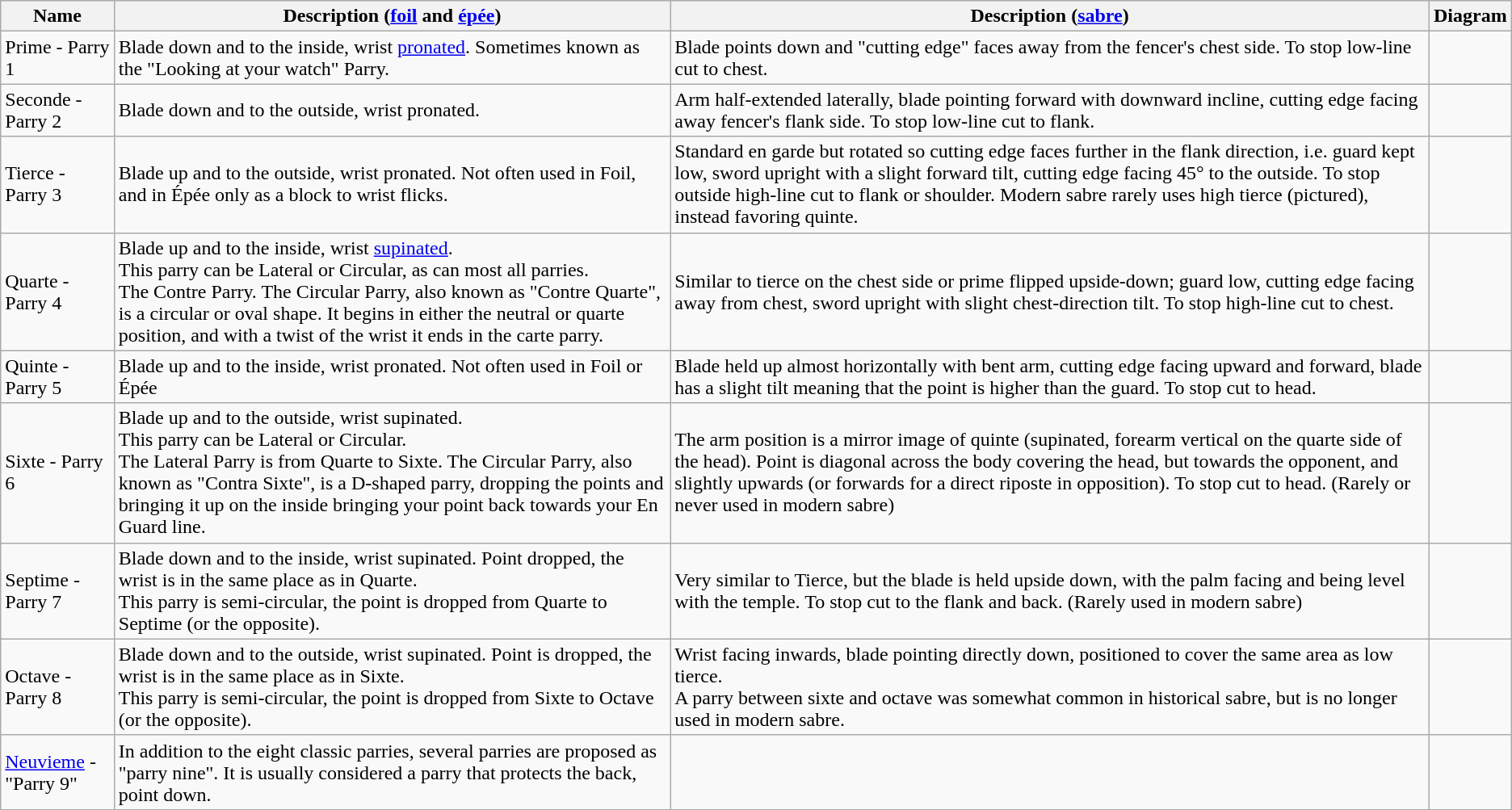<table class="wikitable">
<tr>
<th>Name</th>
<th>Description (<a href='#'>foil</a> and <a href='#'>épée</a>)</th>
<th>Description (<a href='#'>sabre</a>)</th>
<th>Diagram</th>
</tr>
<tr>
<td>Prime - Parry 1</td>
<td>Blade down and to the inside, wrist <a href='#'>pronated</a>. Sometimes known as the "Looking at your watch" Parry.</td>
<td>Blade points down and "cutting edge" faces away from the fencer's chest side. To stop low-line cut to chest.</td>
<td></td>
</tr>
<tr>
<td>Seconde - Parry 2</td>
<td>Blade down and to the outside, wrist pronated.</td>
<td>Arm half-extended laterally, blade pointing forward with downward incline, cutting edge facing away fencer's flank side. To stop low-line cut to flank.</td>
<td></td>
</tr>
<tr>
<td>Tierce - Parry 3</td>
<td>Blade up and to the outside, wrist pronated.  Not often used in Foil, and in Épée only as a block to wrist flicks.</td>
<td>Standard en garde but rotated so cutting edge faces further in the flank direction, i.e. guard kept low, sword upright with a slight forward tilt, cutting edge facing 45° to the outside. To stop outside high-line cut to flank or shoulder. Modern sabre rarely uses high tierce (pictured), instead favoring quinte.</td>
<td></td>
</tr>
<tr>
<td>Quarte - Parry 4</td>
<td>Blade up and to the inside, wrist <a href='#'>supinated</a>.<br>This parry can be Lateral or Circular, as can most all parries.<br>The Contre Parry.
The Circular Parry, also known as "Contre Quarte", is a circular or oval shape. It begins in either the neutral or quarte position, and with a twist of the wrist it ends in the carte parry.</td>
<td>Similar to tierce on the chest side or prime flipped upside-down; guard low, cutting edge facing away from chest, sword upright with slight chest-direction tilt. To stop high-line cut to chest.</td>
<td></td>
</tr>
<tr>
<td>Quinte - Parry 5</td>
<td>Blade up and to the inside, wrist pronated.  Not often used in Foil or Épée</td>
<td>Blade held up almost horizontally with bent arm, cutting edge facing upward and forward, blade has a slight tilt meaning that the point is higher than the guard. To stop cut to head.</td>
<td></td>
</tr>
<tr>
<td>Sixte - Parry 6</td>
<td>Blade up and to the outside, wrist supinated.<br>This parry can be Lateral or Circular.<br>The Lateral Parry is from Quarte to Sixte.
The Circular Parry, also known as "Contra Sixte", is a D-shaped parry, dropping the points and bringing it up on the inside bringing your point back towards your En Guard line.</td>
<td>The arm position is a mirror image of quinte (supinated, forearm vertical on the quarte side of the head). Point is diagonal across the body covering the head, but towards the opponent, and slightly upwards (or forwards for a direct riposte in opposition). To stop cut to head.  (Rarely or never used in modern sabre)</td>
<td></td>
</tr>
<tr>
<td>Septime - Parry 7</td>
<td>Blade down and to the inside, wrist supinated.  Point dropped, the wrist is in the same place as in Quarte.<br>This parry is semi-circular, the point is dropped from Quarte to Septime (or the opposite).</td>
<td>Very similar to Tierce, but the blade is held upside down, with the palm facing and being level with the temple. To stop cut to the flank and back. (Rarely used in modern sabre)</td>
</tr>
<tr>
<td>Octave - Parry 8</td>
<td>Blade down and to the outside, wrist supinated. Point is dropped, the wrist is in the same place as in Sixte.<br>This parry is semi-circular, the point is dropped from Sixte to Octave (or the opposite).</td>
<td>Wrist facing inwards, blade pointing directly down, positioned to cover the same area as low tierce.<br>A parry between sixte and octave was somewhat common in historical sabre, but is no longer used in modern sabre.</td>
<td></td>
</tr>
<tr>
<td><a href='#'>Neuvieme</a> - "Parry 9"</td>
<td>In addition to the eight classic parries, several parries are proposed as "parry nine".  It is usually considered a parry that protects the back, point down.</td>
<td></td>
</tr>
</table>
